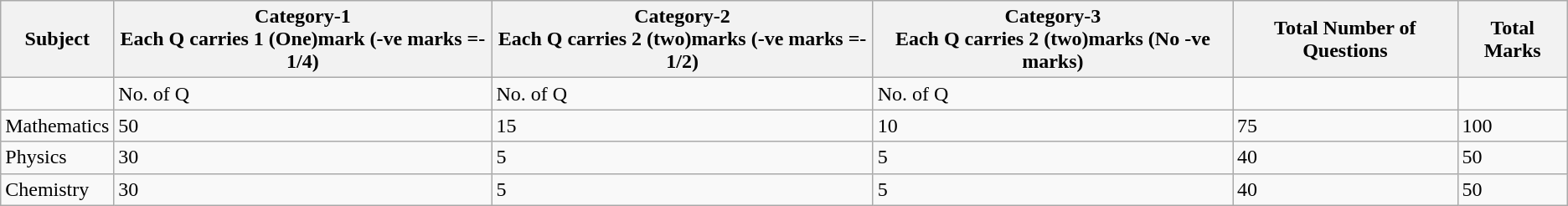<table class="wikitable">
<tr>
<th>Subject</th>
<th>Category-1<br>Each Q carries 1 (One)mark 
(-ve marks =- 1/4)</th>
<th>Category-2<br>Each Q carries 2 (two)marks 
(-ve marks =- 1/2)</th>
<th>Category-3<br>Each Q carries 2 (two)marks 
(No -ve marks)</th>
<th>Total Number of Questions</th>
<th>Total Marks</th>
</tr>
<tr>
<td></td>
<td>No. of Q</td>
<td>No. of Q</td>
<td>No. of Q</td>
<td></td>
<td></td>
</tr>
<tr>
<td>Mathematics</td>
<td>50</td>
<td>15</td>
<td>10</td>
<td>75</td>
<td>100</td>
</tr>
<tr>
<td>Physics</td>
<td>30</td>
<td>5</td>
<td>5</td>
<td>40</td>
<td>50</td>
</tr>
<tr>
<td>Chemistry</td>
<td>30</td>
<td>5</td>
<td>5</td>
<td>40</td>
<td>50</td>
</tr>
</table>
